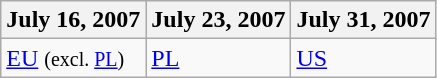<table class="wikitable" border="1">
<tr>
<th>July 16, 2007</th>
<th>July 23, 2007</th>
<th>July 31, 2007</th>
</tr>
<tr>
<td><a href='#'>EU</a> <small>(excl. <a href='#'>PL</a>)</small></td>
<td><a href='#'>PL</a></td>
<td><a href='#'>US</a></td>
</tr>
</table>
